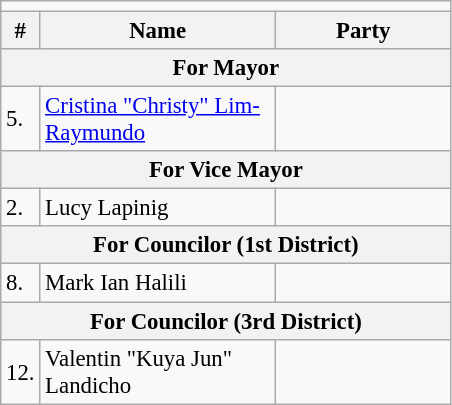<table class=wikitable style="font-size:95%">
<tr>
<td colspan=4 bgcolor=></td>
</tr>
<tr>
<th>#</th>
<th width=150px>Name</th>
<th colspan=2 width=110px>Party</th>
</tr>
<tr>
<th colspan=4>For Mayor</th>
</tr>
<tr>
<td>5.</td>
<td><a href='#'>Cristina "Christy" Lim-Raymundo</a></td>
<td></td>
</tr>
<tr>
<th colspan=4>For Vice Mayor</th>
</tr>
<tr>
<td>2.</td>
<td>Lucy Lapinig</td>
<td></td>
</tr>
<tr>
<th colspan=4>For Councilor (1st District)</th>
</tr>
<tr>
<td>8.</td>
<td>Mark Ian Halili</td>
<td></td>
</tr>
<tr>
<th colspan=4>For Councilor (3rd District)</th>
</tr>
<tr>
<td>12.</td>
<td>Valentin "Kuya Jun" Landicho</td>
<td></td>
</tr>
</table>
